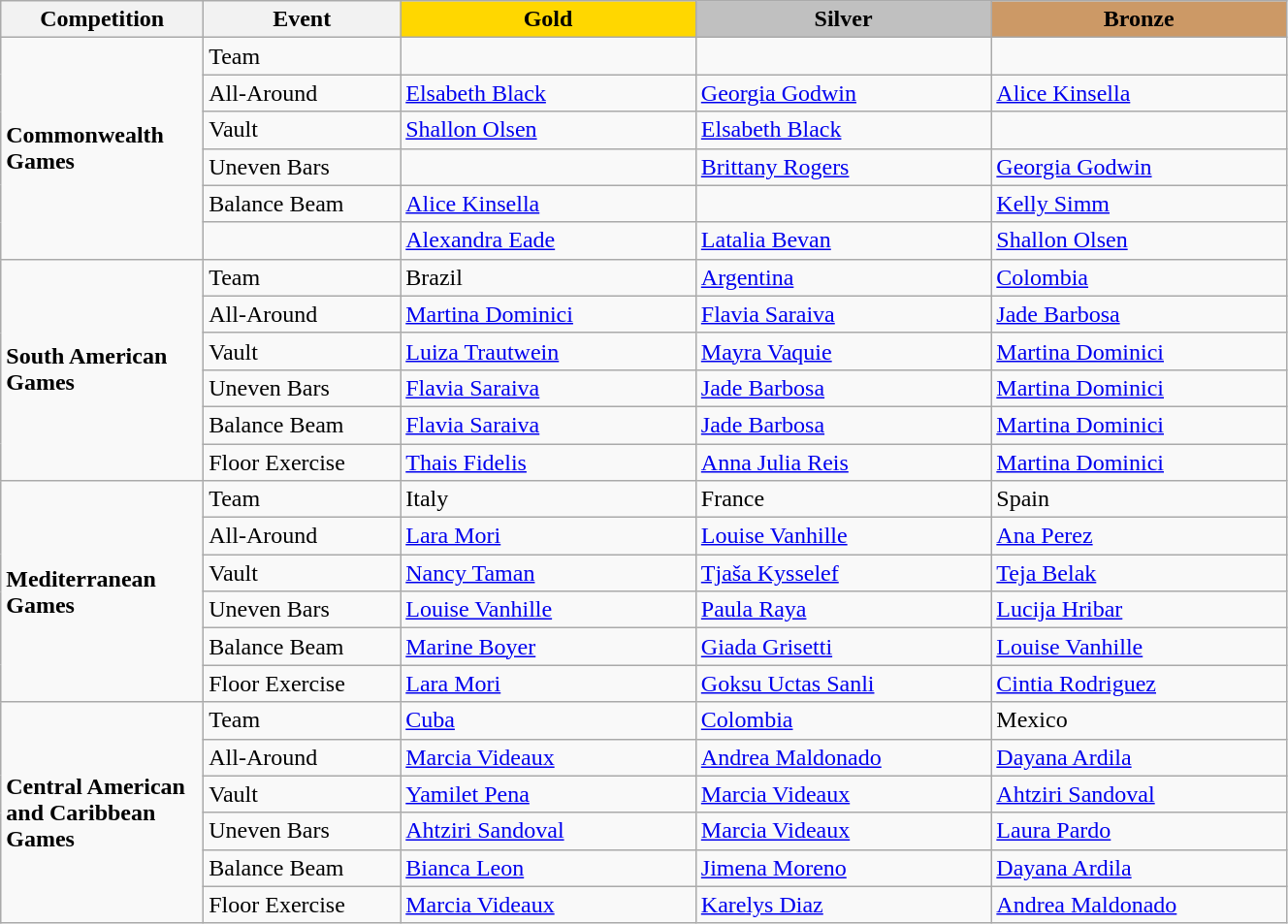<table class="wikitable" style="width:70%;">
<tr>
<th style="text-align:center; width:5%;">Competition</th>
<th style="text-align:center; width:10%;">Event</th>
<td style="text-align:center; width:15%; background:gold;"><strong>Gold</strong></td>
<td style="text-align:center; width:15%; background:silver;"><strong>Silver</strong></td>
<td style="text-align:center; width:15%; background:#c96;"><strong>Bronze</strong></td>
</tr>
<tr>
<td rowspan=6><strong>Commonwealth Games</strong></td>
<td>Team</td>
<td></td>
<td></td>
<td></td>
</tr>
<tr>
<td>All-Around</td>
<td> <a href='#'>Elsabeth Black</a></td>
<td> <a href='#'>Georgia Godwin</a></td>
<td> <a href='#'>Alice Kinsella</a></td>
</tr>
<tr>
<td>Vault</td>
<td> <a href='#'>Shallon Olsen</a></td>
<td> <a href='#'>Elsabeth Black</a></td>
<td></td>
</tr>
<tr>
<td>Uneven Bars</td>
<td></td>
<td> <a href='#'>Brittany Rogers</a></td>
<td> <a href='#'>Georgia Godwin</a></td>
</tr>
<tr>
<td>Balance Beam</td>
<td> <a href='#'>Alice Kinsella</a></td>
<td></td>
<td> <a href='#'>Kelly Simm</a></td>
</tr>
<tr>
<td></td>
<td> <a href='#'>Alexandra Eade</a></td>
<td> <a href='#'>Latalia Bevan</a></td>
<td> <a href='#'>Shallon Olsen</a></td>
</tr>
<tr>
<td rowspan=6><strong>South American Games</strong></td>
<td>Team</td>
<td> Brazil</td>
<td> <a href='#'>Argentina</a></td>
<td> <a href='#'>Colombia</a></td>
</tr>
<tr>
<td>All-Around</td>
<td> <a href='#'>Martina Dominici</a></td>
<td> <a href='#'>Flavia Saraiva</a></td>
<td> <a href='#'>Jade Barbosa</a></td>
</tr>
<tr>
<td>Vault</td>
<td> <a href='#'>Luiza Trautwein</a></td>
<td> <a href='#'>Mayra Vaquie</a></td>
<td> <a href='#'>Martina Dominici</a></td>
</tr>
<tr>
<td>Uneven Bars</td>
<td> <a href='#'>Flavia Saraiva</a></td>
<td> <a href='#'>Jade Barbosa</a></td>
<td> <a href='#'>Martina Dominici</a></td>
</tr>
<tr>
<td>Balance Beam</td>
<td> <a href='#'>Flavia Saraiva</a></td>
<td> <a href='#'>Jade Barbosa</a></td>
<td> <a href='#'>Martina Dominici</a></td>
</tr>
<tr>
<td>Floor Exercise</td>
<td> <a href='#'>Thais Fidelis</a></td>
<td> <a href='#'>Anna Julia Reis</a></td>
<td> <a href='#'>Martina Dominici</a></td>
</tr>
<tr>
<td rowspan=6><strong>Mediterranean Games</strong></td>
<td>Team</td>
<td> Italy</td>
<td> France</td>
<td> Spain</td>
</tr>
<tr>
<td>All-Around</td>
<td> <a href='#'>Lara Mori</a></td>
<td> <a href='#'>Louise Vanhille</a></td>
<td> <a href='#'>Ana Perez</a></td>
</tr>
<tr>
<td>Vault</td>
<td> <a href='#'>Nancy Taman</a></td>
<td> <a href='#'>Tjaša Kysselef</a></td>
<td> <a href='#'>Teja Belak</a></td>
</tr>
<tr>
<td>Uneven Bars</td>
<td> <a href='#'>Louise Vanhille</a></td>
<td> <a href='#'>Paula Raya</a></td>
<td> <a href='#'>Lucija Hribar</a></td>
</tr>
<tr>
<td>Balance Beam</td>
<td> <a href='#'>Marine Boyer</a></td>
<td> <a href='#'>Giada Grisetti</a></td>
<td> <a href='#'>Louise Vanhille</a></td>
</tr>
<tr>
<td>Floor Exercise</td>
<td> <a href='#'>Lara Mori</a></td>
<td> <a href='#'>Goksu Uctas Sanli</a></td>
<td> <a href='#'>Cintia Rodriguez</a></td>
</tr>
<tr>
<td rowspan=6><strong>Central American and Caribbean Games</strong></td>
<td>Team</td>
<td> <a href='#'>Cuba</a></td>
<td> <a href='#'>Colombia</a></td>
<td> Mexico</td>
</tr>
<tr>
<td>All-Around</td>
<td> <a href='#'>Marcia Videaux</a></td>
<td> <a href='#'>Andrea Maldonado</a></td>
<td> <a href='#'>Dayana Ardila</a></td>
</tr>
<tr>
<td>Vault</td>
<td> <a href='#'>Yamilet Pena</a></td>
<td> <a href='#'>Marcia Videaux</a></td>
<td> <a href='#'>Ahtziri Sandoval</a></td>
</tr>
<tr>
<td>Uneven Bars</td>
<td> <a href='#'>Ahtziri Sandoval</a></td>
<td> <a href='#'>Marcia Videaux</a></td>
<td> <a href='#'>Laura Pardo</a></td>
</tr>
<tr>
<td>Balance Beam</td>
<td> <a href='#'>Bianca Leon</a></td>
<td> <a href='#'>Jimena Moreno</a></td>
<td> <a href='#'>Dayana Ardila</a></td>
</tr>
<tr>
<td>Floor Exercise</td>
<td> <a href='#'>Marcia Videaux</a></td>
<td> <a href='#'>Karelys Diaz</a></td>
<td> <a href='#'>Andrea Maldonado</a></td>
</tr>
</table>
